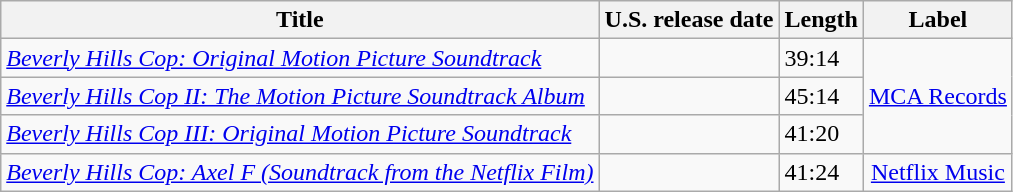<table class="wikitable" style="text-align:center;">
<tr>
<th>Title</th>
<th>U.S. release date</th>
<th>Length</th>
<th>Label</th>
</tr>
<tr>
<td style="text-align:left"><em><a href='#'>Beverly Hills Cop: Original Motion Picture Soundtrack</a></em></td>
<td style="text-align:left"></td>
<td style="text-align:left">39:14</td>
<td rowspan="3" style="text-align: center;"><a href='#'>MCA Records</a></td>
</tr>
<tr>
<td style="text-align:left"><em><a href='#'>Beverly Hills Cop II: The Motion Picture Soundtrack Album</a></em></td>
<td style="text-align:left"></td>
<td style="text-align:left">45:14</td>
</tr>
<tr>
<td style="text-align:left"><em><a href='#'>Beverly Hills Cop III: Original Motion Picture Soundtrack</a></em></td>
<td style="text-align:left"></td>
<td style="text-align:left">41:20</td>
</tr>
<tr>
<td style="text-align:left"><em><a href='#'>Beverly Hills Cop: Axel F (Soundtrack from the Netflix Film)</a></em></td>
<td style="text-align:left"></td>
<td style="text-align:left">41:24</td>
<td><a href='#'>Netflix Music</a></td>
</tr>
</table>
